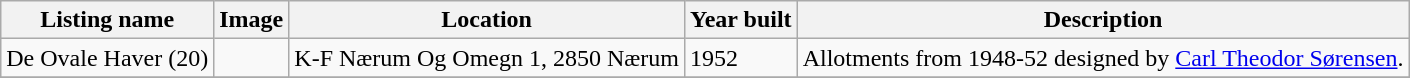<table class="wikitable sortable">
<tr>
<th>Listing name</th>
<th>Image</th>
<th>Location</th>
<th>Year built</th>
<th>Description</th>
</tr>
<tr>
<td>De Ovale Haver (20)</td>
<td></td>
<td>K-F Nærum Og Omegn 1, 2850 Nærum</td>
<td>1952</td>
<td>Allotments from 1948-52 designed by <a href='#'>Carl Theodor Sørensen</a>.</td>
</tr>
<tr>
</tr>
</table>
